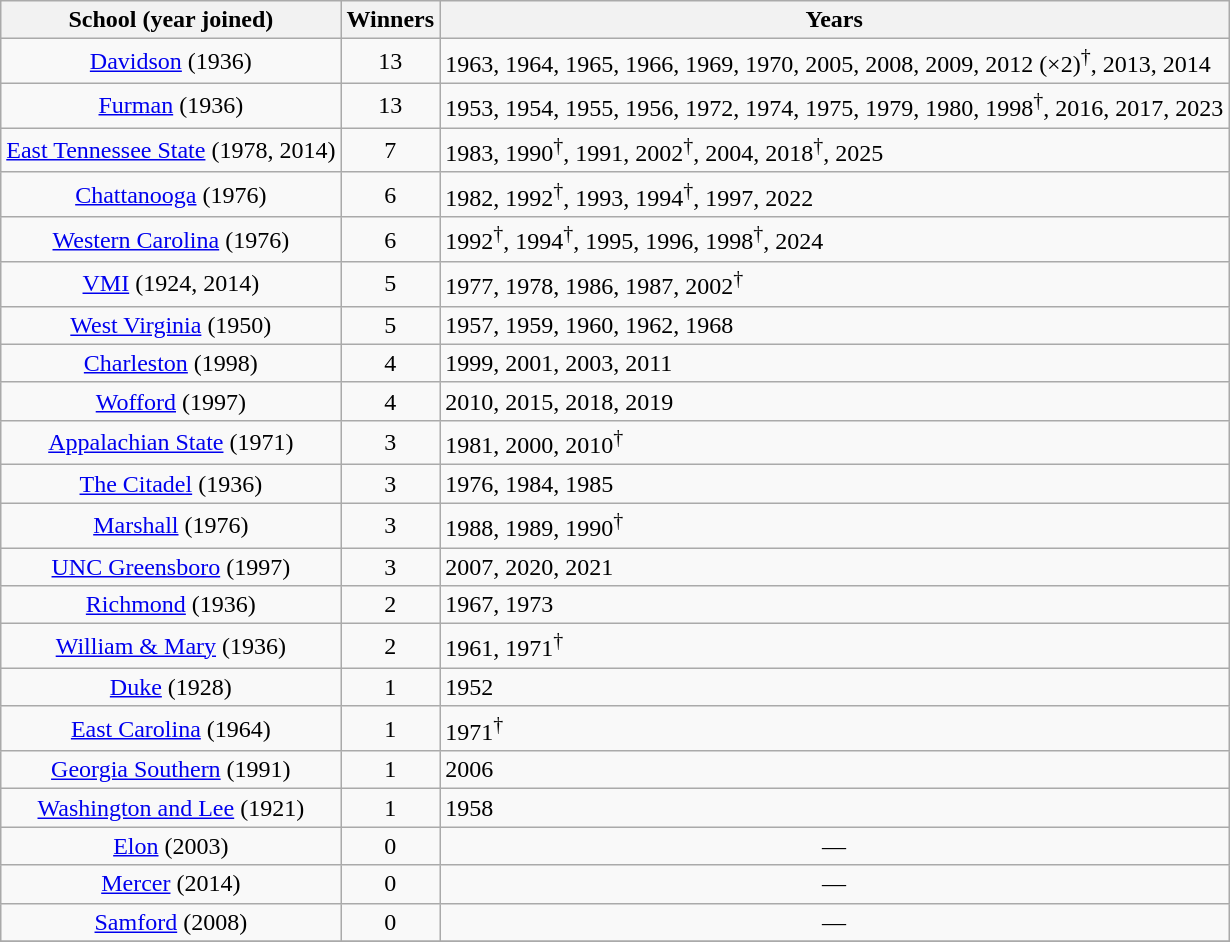<table class="wikitable">
<tr>
<th>School (year joined)</th>
<th>Winners</th>
<th>Years</th>
</tr>
<tr align="center">
<td><a href='#'>Davidson</a> (1936)</td>
<td>13</td>
<td align="left">1963, 1964, 1965, 1966, 1969, 1970, 2005, 2008, 2009, 2012 (×2)<sup>†</sup>, 2013, 2014</td>
</tr>
<tr align="center">
<td><a href='#'>Furman</a> (1936)</td>
<td>13</td>
<td align="left">1953, 1954, 1955, 1956, 1972, 1974, 1975, 1979, 1980, 1998<sup>†</sup>, 2016, 2017, 2023</td>
</tr>
<tr align="center">
<td><a href='#'>East Tennessee State</a> (1978, 2014)</td>
<td>7</td>
<td align="left">1983, 1990<sup>†</sup>, 1991, 2002<sup>†</sup>, 2004, 2018<sup>†</sup>, 2025</td>
</tr>
<tr align="center">
<td><a href='#'>Chattanooga</a> (1976)</td>
<td>6</td>
<td align="left">1982, 1992<sup>†</sup>, 1993, 1994<sup>†</sup>, 1997, 2022</td>
</tr>
<tr align="center">
<td><a href='#'>Western Carolina</a> (1976)</td>
<td>6</td>
<td align="left">1992<sup>†</sup>, 1994<sup>†</sup>, 1995, 1996, 1998<sup>†</sup>, 2024</td>
</tr>
<tr align=center>
<td><a href='#'>VMI</a> (1924, 2014)</td>
<td>5</td>
<td align="left">1977, 1978, 1986, 1987, 2002<sup>†</sup></td>
</tr>
<tr align="center">
<td><a href='#'>West Virginia</a> (1950)</td>
<td>5</td>
<td align="left">1957, 1959, 1960, 1962, 1968</td>
</tr>
<tr align="center">
<td><a href='#'>Charleston</a> (1998)</td>
<td>4</td>
<td align="left">1999, 2001, 2003, 2011</td>
</tr>
<tr align=center>
<td><a href='#'>Wofford</a> (1997)</td>
<td>4</td>
<td align="left">2010, 2015, 2018, 2019</td>
</tr>
<tr align=center>
<td><a href='#'>Appalachian State</a> (1971)</td>
<td>3</td>
<td align="left">1981, 2000, 2010<sup>†</sup></td>
</tr>
<tr align=center>
<td><a href='#'>The Citadel</a> (1936)</td>
<td>3</td>
<td align="left">1976, 1984, 1985</td>
</tr>
<tr align=center>
<td><a href='#'>Marshall</a> (1976)</td>
<td>3</td>
<td align="left">1988, 1989, 1990<sup>†</sup></td>
</tr>
<tr align=center>
<td><a href='#'>UNC Greensboro</a> (1997)</td>
<td>3</td>
<td align="left">2007, 2020, 2021</td>
</tr>
<tr align=center>
<td><a href='#'>Richmond</a> (1936)</td>
<td>2</td>
<td align="left">1967, 1973</td>
</tr>
<tr align=center>
<td><a href='#'>William & Mary</a> (1936)</td>
<td>2</td>
<td align="left">1961, 1971<sup>†</sup></td>
</tr>
<tr align=center>
<td><a href='#'>Duke</a> (1928)</td>
<td>1</td>
<td align="left">1952</td>
</tr>
<tr align=center>
<td><a href='#'>East Carolina</a> (1964)</td>
<td>1</td>
<td align="left">1971<sup>†</sup></td>
</tr>
<tr align=center>
<td><a href='#'>Georgia Southern</a> (1991)</td>
<td>1</td>
<td align="left">2006</td>
</tr>
<tr align=center>
<td><a href='#'>Washington and Lee</a> (1921)</td>
<td>1</td>
<td align="left">1958</td>
</tr>
<tr align=center>
<td><a href='#'>Elon</a> (2003)</td>
<td>0</td>
<td>—</td>
</tr>
<tr align=center>
<td><a href='#'>Mercer</a> (2014)</td>
<td>0</td>
<td>—</td>
</tr>
<tr align=center>
<td><a href='#'>Samford</a> (2008)</td>
<td>0</td>
<td>—</td>
</tr>
<tr align=center>
</tr>
</table>
